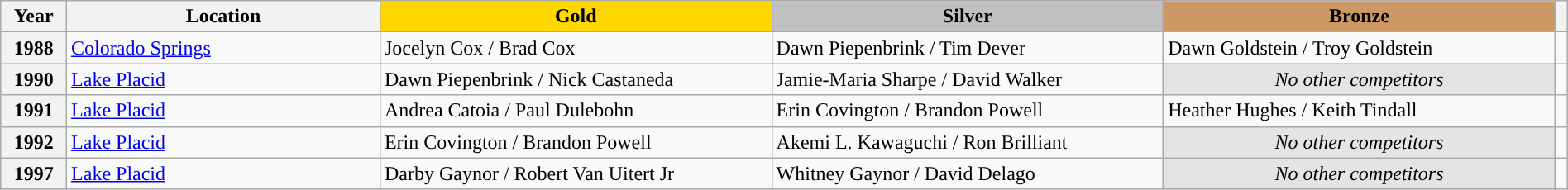<table class="wikitable unsortable" style="text-align:left; width:100%;">
<tr>
<th scope="col" style="text-align:center;">Year</th>
<th scope="col" style="text-align:center; width:20%">Location</th>
<td scope="col" style="text-align:center; width:25%; background:gold"><strong>Gold</strong></td>
<td scope="col" style="text-align:center; width:25%; background:silver"><strong>Silver</strong></td>
<td scope="col" style="text-align:center; width:25%; background:#c96"><strong>Bronze</strong></td>
<th scope="col" style="text-align:center"></th>
</tr>
<tr>
<th scope="row">1988</th>
<td><a href='#'>Colorado Springs</a></td>
<td>Jocelyn Cox / Brad Cox</td>
<td>Dawn Piepenbrink / Tim Dever</td>
<td>Dawn Goldstein / Troy Goldstein</td>
<td></td>
</tr>
<tr>
<th scope="row">1990</th>
<td><a href='#'>Lake Placid</a></td>
<td>Dawn Piepenbrink / Nick Castaneda</td>
<td>Jamie-Maria Sharpe / David Walker</td>
<td align="center" bgcolor="e5e4e2"><em>No other competitors</em></td>
<td></td>
</tr>
<tr>
<th scope="row">1991</th>
<td><a href='#'>Lake Placid</a></td>
<td>Andrea Catoia / Paul Dulebohn</td>
<td>Erin Covington / Brandon Powell</td>
<td>Heather Hughes / Keith Tindall</td>
<td></td>
</tr>
<tr>
<th scope="row">1992</th>
<td><a href='#'>Lake Placid</a></td>
<td>Erin Covington / Brandon Powell</td>
<td>Akemi L. Kawaguchi / Ron Brilliant</td>
<td align="center" bgcolor="e5e4e2"><em>No other competitors</em></td>
<td></td>
</tr>
<tr>
<th scope="row">1997</th>
<td><a href='#'>Lake Placid</a></td>
<td>Darby Gaynor / Robert Van Uitert Jr</td>
<td>Whitney Gaynor / David Delago</td>
<td align="center" bgcolor="e5e4e2"><em>No other competitors</em></td>
<td></td>
</tr>
</table>
